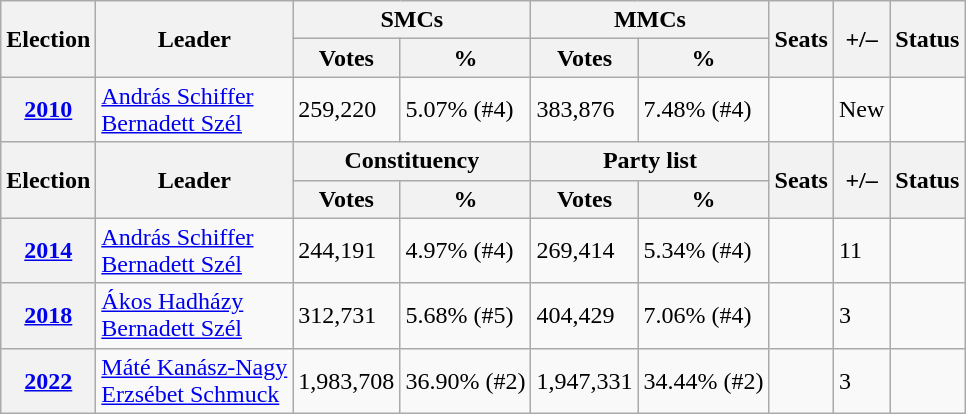<table class="wikitable">
<tr>
<th rowspan=2>Election</th>
<th rowspan=2>Leader</th>
<th colspan=2>SMCs</th>
<th colspan=2>MMCs</th>
<th rowspan=2>Seats</th>
<th rowspan=2>+/–</th>
<th rowspan=2>Status</th>
</tr>
<tr>
<th>Votes</th>
<th>%</th>
<th>Votes</th>
<th>%</th>
</tr>
<tr>
<th><a href='#'>2010</a></th>
<td><a href='#'>András Schiffer</a><br><a href='#'>Bernadett Szél</a></td>
<td>259,220</td>
<td>5.07% (#4)</td>
<td>383,876</td>
<td>7.48% (#4)</td>
<td></td>
<td>New</td>
<td></td>
</tr>
<tr>
<th rowspan=2>Election</th>
<th rowspan=2>Leader</th>
<th colspan=2>Constituency</th>
<th colspan=2>Party list</th>
<th rowspan=2>Seats</th>
<th rowspan=2>+/–</th>
<th rowspan=2>Status</th>
</tr>
<tr>
<th>Votes</th>
<th>%</th>
<th>Votes</th>
<th>%</th>
</tr>
<tr>
<th><a href='#'>2014</a></th>
<td><a href='#'>András Schiffer</a><br><a href='#'>Bernadett Szél</a></td>
<td>244,191</td>
<td>4.97% (#4)</td>
<td>269,414</td>
<td>5.34% (#4)</td>
<td></td>
<td> 11</td>
<td></td>
</tr>
<tr>
<th><a href='#'>2018</a></th>
<td><a href='#'>Ákos Hadházy</a><br><a href='#'>Bernadett Szél</a></td>
<td>312,731</td>
<td>5.68% (#5)</td>
<td>404,429</td>
<td>7.06% (#4)</td>
<td></td>
<td> 3</td>
<td></td>
</tr>
<tr>
<th><a href='#'>2022</a></th>
<td><a href='#'>Máté Kanász-Nagy</a><br><a href='#'>Erzsébet Schmuck</a></td>
<td>1,983,708</td>
<td>36.90% (#2)</td>
<td>1,947,331</td>
<td>34.44% (#2)</td>
<td></td>
<td> 3</td>
<td></td>
</tr>
</table>
